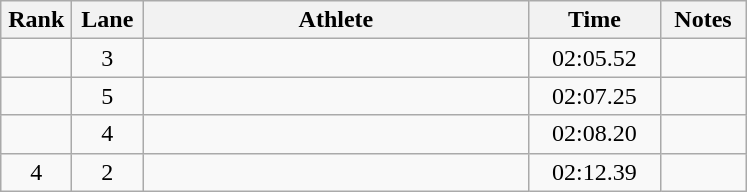<table class="wikitable sortable" style="text-align:center">
<tr>
<th width=40>Rank</th>
<th width=40>Lane</th>
<th width=250>Athlete</th>
<th width=80>Time</th>
<th width=50>Notes</th>
</tr>
<tr>
<td></td>
<td>3</td>
<td align=left></td>
<td>02:05.52</td>
<td></td>
</tr>
<tr>
<td></td>
<td>5</td>
<td align=left></td>
<td>02:07.25</td>
<td></td>
</tr>
<tr>
<td></td>
<td>4</td>
<td align=left></td>
<td>02:08.20</td>
<td></td>
</tr>
<tr>
<td>4</td>
<td>2</td>
<td align=left></td>
<td>02:12.39</td>
<td></td>
</tr>
</table>
